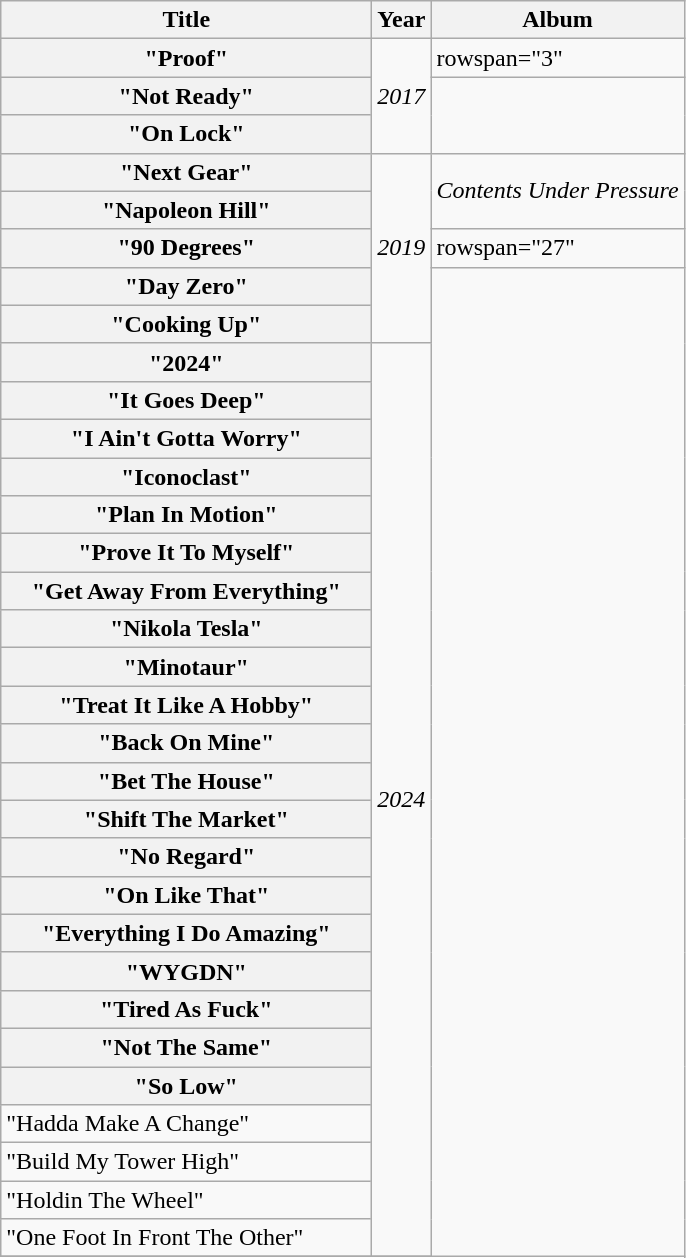<table class="wikitable plainrowheaders" style="text-align:left;">
<tr>
<th scope="col" style="width:15em;">Title</th>
<th scope="col">Year</th>
<th scope="col">Album</th>
</tr>
<tr>
<th scope="row">"Proof"</th>
<td rowspan="3"><em>2017</em></td>
<td>rowspan="3" </td>
</tr>
<tr>
<th scope="row">"Not Ready"</th>
</tr>
<tr>
<th scope="row">"On Lock"</th>
</tr>
<tr>
<th scope="row">"Next Gear"</th>
<td rowspan="5"><em>2019</em></td>
<td rowspan="2"><em>Contents Under Pressure</em></td>
</tr>
<tr>
<th scope="row">"Napoleon Hill"</th>
</tr>
<tr>
<th scope="row">"90 Degrees"</th>
<td>rowspan="27" </td>
</tr>
<tr>
<th scope="row">"Day Zero"</th>
</tr>
<tr>
<th scope="row">"Cooking Up"</th>
</tr>
<tr>
<th scope="row">"2024"</th>
<td rowspan=24><em>2024</em></td>
</tr>
<tr>
<th scope="row">"It Goes Deep"</th>
</tr>
<tr>
<th scope="row">"I Ain't Gotta Worry"</th>
</tr>
<tr>
<th scope="row">"Iconoclast"</th>
</tr>
<tr>
<th scope="row">"Plan In Motion"</th>
</tr>
<tr>
<th scope="row">"Prove It To Myself"</th>
</tr>
<tr>
<th scope="row">"Get Away From Everything"</th>
</tr>
<tr>
<th scope="row">"Nikola Tesla"</th>
</tr>
<tr>
<th scope="row">"Minotaur"</th>
</tr>
<tr>
<th scope="row">"Treat It Like A Hobby"</th>
</tr>
<tr>
<th scope="row">"Back On Mine"</th>
</tr>
<tr>
<th scope="row">"Bet The House"</th>
</tr>
<tr>
<th scope="row">"Shift The Market"</th>
</tr>
<tr>
<th scope="row">"No Regard"</th>
</tr>
<tr>
<th scope="row">"On Like That"</th>
</tr>
<tr>
<th scope="row">"Everything I Do Amazing"</th>
</tr>
<tr>
<th scope="row">"WYGDN"</th>
</tr>
<tr>
<th scope="row">"Tired As Fuck"</th>
</tr>
<tr>
<th scope="row">"Not The Same"</th>
</tr>
<tr>
<th scope="row">"So Low"</th>
</tr>
<tr>
<td scope="row">"Hadda Make A Change"</td>
</tr>
<tr>
<td scope="row">"Build My Tower High"</td>
</tr>
<tr>
<td scope="row">"Holdin The Wheel"</td>
</tr>
<tr>
<td scope="row">"One Foot In Front The Other"</td>
</tr>
<tr>
</tr>
</table>
